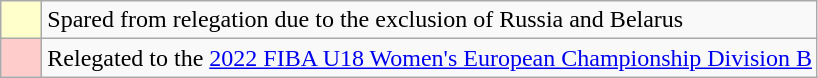<table class="wikitable">
<tr>
<td width="20px" bgcolor="#ffffcc"></td>
<td>Spared from relegation due to the exclusion of Russia and Belarus</td>
</tr>
<tr>
<td bgcolor="#ffcccc"></td>
<td>Relegated to the <a href='#'>2022 FIBA U18 Women's European Championship Division B</a></td>
</tr>
</table>
